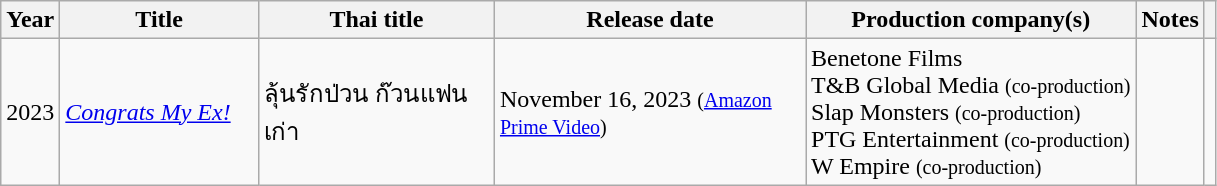<table class="wikitable plainrowheaders sortable">
<tr>
<th>Year</th>
<th width=125px>Title</th>
<th width=150px> Thai title</th>
<th width=200px>Release date</th>
<th>Production company(s)</th>
<th class="unsortable">Notes</th>
<th class="unsortable"></th>
</tr>
<tr>
<td>2023</td>
<td><em><a href='#'>Congrats My Ex!</a></em></td>
<td>ลุ้นรักป่วน ก๊วนแฟนเก่า</td>
<td>November 16, 2023 <small>(<a href='#'>Amazon Prime Video</a>)</small></td>
<td>Benetone Films<br>T&B Global Media <small>(co-production)</small><br>Slap Monsters <small>(co-production)</small><br>PTG Entertainment <small>(co-production)</small><br>W Empire <small>(co-production)</small></td>
<td></td>
<td></td>
</tr>
</table>
